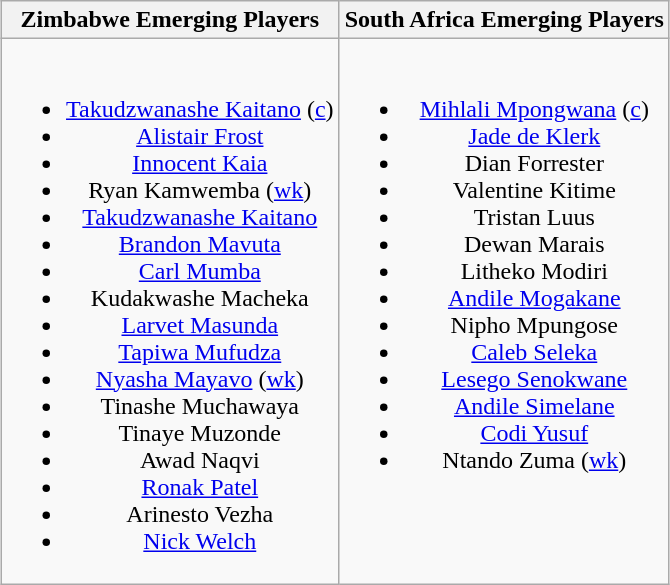<table class="wikitable" style="text-align:center;margin:auto">
<tr>
<th> Zimbabwe Emerging Players</th>
<th> South Africa Emerging Players</th>
</tr>
<tr style="vertical-align:top">
<td><br><ul><li><a href='#'>Takudzwanashe Kaitano</a> (<a href='#'>c</a>)</li><li><a href='#'>Alistair Frost</a></li><li><a href='#'>Innocent Kaia</a></li><li>Ryan Kamwemba (<a href='#'>wk</a>)</li><li><a href='#'>Takudzwanashe Kaitano</a></li><li><a href='#'>Brandon Mavuta</a></li><li><a href='#'>Carl Mumba</a></li><li>Kudakwashe Macheka</li><li><a href='#'>Larvet Masunda</a></li><li><a href='#'>Tapiwa Mufudza</a></li><li><a href='#'>Nyasha Mayavo</a> (<a href='#'>wk</a>)</li><li>Tinashe Muchawaya</li><li>Tinaye Muzonde</li><li>Awad Naqvi</li><li><a href='#'>Ronak Patel</a></li><li>Arinesto Vezha</li><li><a href='#'>Nick Welch</a></li></ul></td>
<td><br><ul><li><a href='#'>Mihlali Mpongwana</a> (<a href='#'>c</a>)</li><li><a href='#'>Jade de Klerk</a></li><li>Dian Forrester</li><li>Valentine Kitime</li><li>Tristan Luus</li><li>Dewan Marais</li><li>Litheko Modiri</li><li><a href='#'>Andile Mogakane</a></li><li>Nipho Mpungose</li><li><a href='#'>Caleb Seleka</a></li><li><a href='#'>Lesego Senokwane</a></li><li><a href='#'>Andile Simelane</a></li><li><a href='#'>Codi Yusuf</a></li><li>Ntando Zuma (<a href='#'>wk</a>)</li></ul></td>
</tr>
</table>
